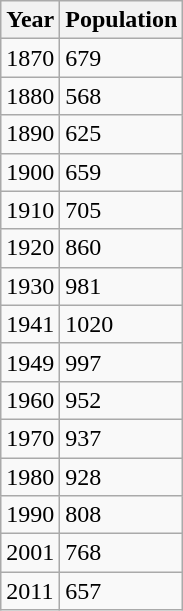<table class="wikitable">
<tr>
<th>Year</th>
<th>Population</th>
</tr>
<tr>
<td>1870</td>
<td>679</td>
</tr>
<tr>
<td>1880</td>
<td>568</td>
</tr>
<tr>
<td>1890</td>
<td>625</td>
</tr>
<tr>
<td>1900</td>
<td>659</td>
</tr>
<tr>
<td>1910</td>
<td>705</td>
</tr>
<tr>
<td>1920</td>
<td>860</td>
</tr>
<tr>
<td>1930</td>
<td>981</td>
</tr>
<tr>
<td>1941</td>
<td>1020</td>
</tr>
<tr>
<td>1949</td>
<td>997</td>
</tr>
<tr>
<td>1960</td>
<td>952</td>
</tr>
<tr>
<td>1970</td>
<td>937</td>
</tr>
<tr>
<td>1980</td>
<td>928</td>
</tr>
<tr>
<td>1990</td>
<td>808</td>
</tr>
<tr>
<td>2001</td>
<td>768</td>
</tr>
<tr>
<td>2011</td>
<td>657</td>
</tr>
</table>
